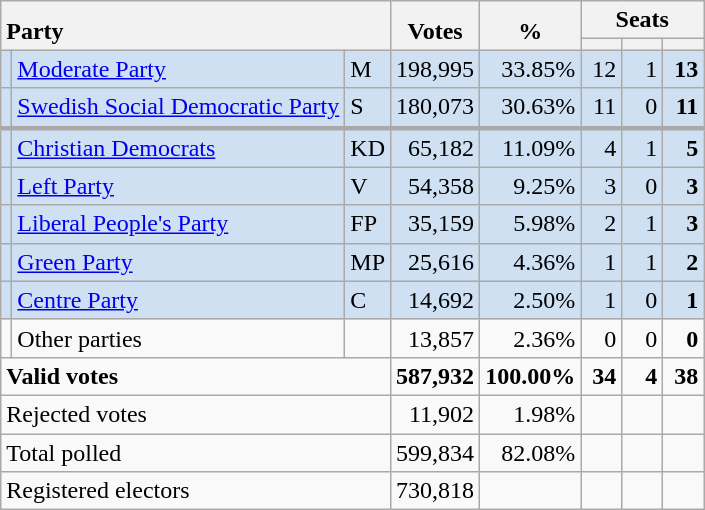<table class="wikitable" border="1" style="text-align:right;">
<tr>
<th style="text-align:left;" valign=bottom rowspan=2 colspan=3>Party</th>
<th align=center valign=bottom rowspan=2 width="50">Votes</th>
<th align=center valign=bottom rowspan=2 width="50">%</th>
<th colspan=3>Seats</th>
</tr>
<tr>
<th align=center valign=bottom width="20"><small></small></th>
<th align=center valign=bottom width="20"><small><a href='#'></a></small></th>
<th align=center valign=bottom width="20"><small></small></th>
</tr>
<tr style="background:#CEE0F2;">
<td></td>
<td align=left><a href='#'>Moderate Party</a></td>
<td align=left>M</td>
<td>198,995</td>
<td>33.85%</td>
<td>12</td>
<td>1</td>
<td><strong>13</strong></td>
</tr>
<tr style="background:#CEE0F2;">
<td></td>
<td align=left style="white-space: nowrap;"><a href='#'>Swedish Social Democratic Party</a></td>
<td align=left>S</td>
<td>180,073</td>
<td>30.63%</td>
<td>11</td>
<td>0</td>
<td><strong>11</strong></td>
</tr>
<tr style="background:#CEE0F2; border-top:3px solid darkgray;">
<td></td>
<td align=left><a href='#'>Christian Democrats</a></td>
<td align=left>KD</td>
<td>65,182</td>
<td>11.09%</td>
<td>4</td>
<td>1</td>
<td><strong>5</strong></td>
</tr>
<tr style="background:#CEE0F2;">
<td></td>
<td align=left><a href='#'>Left Party</a></td>
<td align=left>V</td>
<td>54,358</td>
<td>9.25%</td>
<td>3</td>
<td>0</td>
<td><strong>3</strong></td>
</tr>
<tr style="background:#CEE0F2;">
<td></td>
<td align=left><a href='#'>Liberal People's Party</a></td>
<td align=left>FP</td>
<td>35,159</td>
<td>5.98%</td>
<td>2</td>
<td>1</td>
<td><strong>3</strong></td>
</tr>
<tr style="background:#CEE0F2;">
<td></td>
<td align=left><a href='#'>Green Party</a></td>
<td align=left>MP</td>
<td>25,616</td>
<td>4.36%</td>
<td>1</td>
<td>1</td>
<td><strong>2</strong></td>
</tr>
<tr style="background:#CEE0F2;">
<td></td>
<td align=left><a href='#'>Centre Party</a></td>
<td align=left>C</td>
<td>14,692</td>
<td>2.50%</td>
<td>1</td>
<td>0</td>
<td><strong>1</strong></td>
</tr>
<tr>
<td></td>
<td align=left>Other parties</td>
<td></td>
<td>13,857</td>
<td>2.36%</td>
<td>0</td>
<td>0</td>
<td><strong>0</strong></td>
</tr>
<tr style="font-weight:bold">
<td align=left colspan=3>Valid votes</td>
<td>587,932</td>
<td>100.00%</td>
<td>34</td>
<td>4</td>
<td>38</td>
</tr>
<tr>
<td align=left colspan=3>Rejected votes</td>
<td>11,902</td>
<td>1.98%</td>
<td></td>
<td></td>
<td></td>
</tr>
<tr>
<td align=left colspan=3>Total polled</td>
<td>599,834</td>
<td>82.08%</td>
<td></td>
<td></td>
<td></td>
</tr>
<tr>
<td align=left colspan=3>Registered electors</td>
<td>730,818</td>
<td></td>
<td></td>
<td></td>
<td></td>
</tr>
</table>
